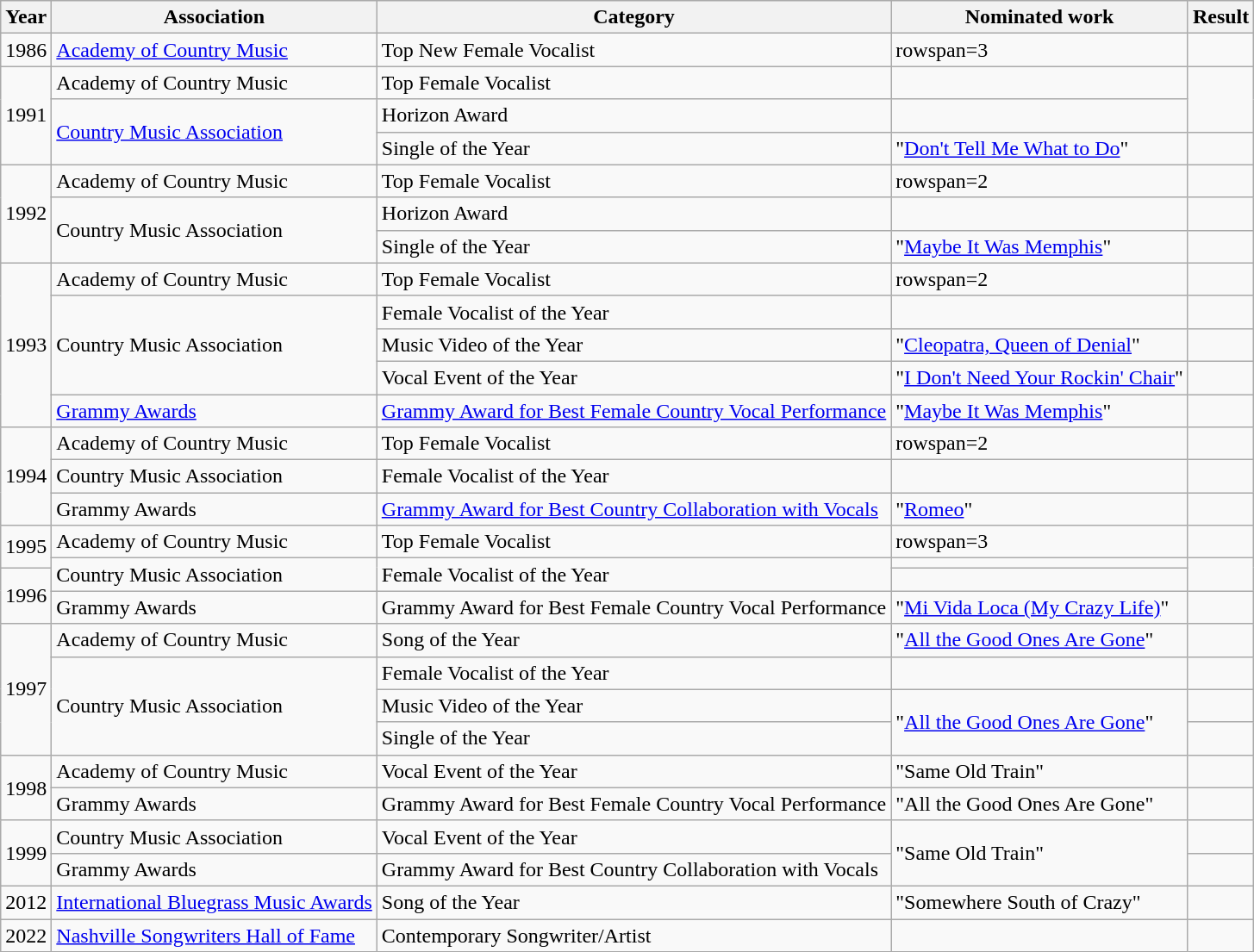<table class="wikitable">
<tr>
<th>Year</th>
<th>Association</th>
<th>Category</th>
<th>Nominated work</th>
<th>Result</th>
</tr>
<tr>
<td>1986</td>
<td><a href='#'>Academy of Country Music</a></td>
<td>Top New Female Vocalist</td>
<td>rowspan=3</td>
<td></td>
</tr>
<tr>
<td rowspan=3>1991</td>
<td>Academy of Country Music</td>
<td>Top Female Vocalist</td>
<td></td>
</tr>
<tr>
<td rowspan=2><a href='#'>Country Music Association</a></td>
<td>Horizon Award</td>
<td></td>
</tr>
<tr>
<td>Single of the Year</td>
<td>"<a href='#'>Don't Tell Me What to Do</a>"</td>
<td></td>
</tr>
<tr>
<td rowspan=3>1992</td>
<td>Academy of Country Music</td>
<td>Top Female Vocalist</td>
<td>rowspan=2</td>
<td></td>
</tr>
<tr>
<td rowspan=2>Country Music Association</td>
<td>Horizon Award</td>
<td></td>
</tr>
<tr>
<td>Single of the Year</td>
<td>"<a href='#'>Maybe It Was Memphis</a>"</td>
<td></td>
</tr>
<tr>
<td rowspan=5>1993</td>
<td>Academy of Country Music</td>
<td>Top Female Vocalist</td>
<td>rowspan=2</td>
<td></td>
</tr>
<tr>
<td rowspan=3>Country Music Association</td>
<td>Female Vocalist of the Year</td>
<td></td>
</tr>
<tr>
<td>Music Video of the Year</td>
<td>"<a href='#'>Cleopatra, Queen of Denial</a>"</td>
<td></td>
</tr>
<tr>
<td>Vocal Event of the Year</td>
<td>"<a href='#'>I Don't Need Your Rockin' Chair</a>"</td>
<td></td>
</tr>
<tr>
<td><a href='#'>Grammy Awards</a></td>
<td><a href='#'>Grammy Award for Best Female Country Vocal Performance</a></td>
<td>"<a href='#'>Maybe It Was Memphis</a>"</td>
<td></td>
</tr>
<tr>
<td rowspan=3>1994</td>
<td>Academy of Country Music</td>
<td>Top Female Vocalist</td>
<td>rowspan=2</td>
<td></td>
</tr>
<tr>
<td>Country Music Association</td>
<td>Female Vocalist of the Year</td>
<td></td>
</tr>
<tr>
<td>Grammy Awards</td>
<td><a href='#'>Grammy Award for Best Country Collaboration with Vocals</a></td>
<td>"<a href='#'>Romeo</a>"</td>
<td></td>
</tr>
<tr>
<td rowspan=2>1995</td>
<td>Academy of Country Music</td>
<td>Top Female Vocalist</td>
<td>rowspan=3</td>
<td></td>
</tr>
<tr>
<td rowspan=2>Country Music Association</td>
<td rowspan=2>Female Vocalist of the Year</td>
<td></td>
</tr>
<tr>
<td rowspan=2>1996</td>
<td></td>
</tr>
<tr>
<td>Grammy Awards</td>
<td>Grammy Award for Best Female Country Vocal Performance</td>
<td>"<a href='#'>Mi Vida Loca (My Crazy Life)</a>"</td>
<td></td>
</tr>
<tr>
<td rowspan=4>1997</td>
<td>Academy of Country Music</td>
<td>Song of the Year</td>
<td>"<a href='#'>All the Good Ones Are Gone</a>"</td>
<td></td>
</tr>
<tr>
<td rowspan=3>Country Music Association</td>
<td>Female Vocalist of the Year</td>
<td></td>
<td></td>
</tr>
<tr>
<td>Music Video of the Year</td>
<td rowspan=2>"<a href='#'>All the Good Ones Are Gone</a>"</td>
<td></td>
</tr>
<tr>
<td>Single of the Year</td>
<td></td>
</tr>
<tr>
<td rowspan=2>1998</td>
<td>Academy of Country Music</td>
<td>Vocal Event of the Year</td>
<td>"Same Old Train"</td>
<td></td>
</tr>
<tr>
<td>Grammy Awards</td>
<td>Grammy Award for Best Female Country Vocal Performance</td>
<td>"All the Good Ones Are Gone"</td>
<td></td>
</tr>
<tr>
<td rowspan=2>1999</td>
<td>Country Music Association</td>
<td>Vocal Event of the Year</td>
<td rowspan=2>"Same Old Train"</td>
<td></td>
</tr>
<tr>
<td>Grammy Awards</td>
<td>Grammy Award for Best Country Collaboration with Vocals</td>
<td></td>
</tr>
<tr>
<td>2012</td>
<td><a href='#'>International Bluegrass Music Awards</a></td>
<td>Song of the Year</td>
<td>"Somewhere South of Crazy"</td>
<td></td>
</tr>
<tr>
<td>2022</td>
<td><a href='#'>Nashville Songwriters Hall of Fame</a></td>
<td>Contemporary Songwriter/Artist</td>
<td></td>
<td></td>
</tr>
</table>
